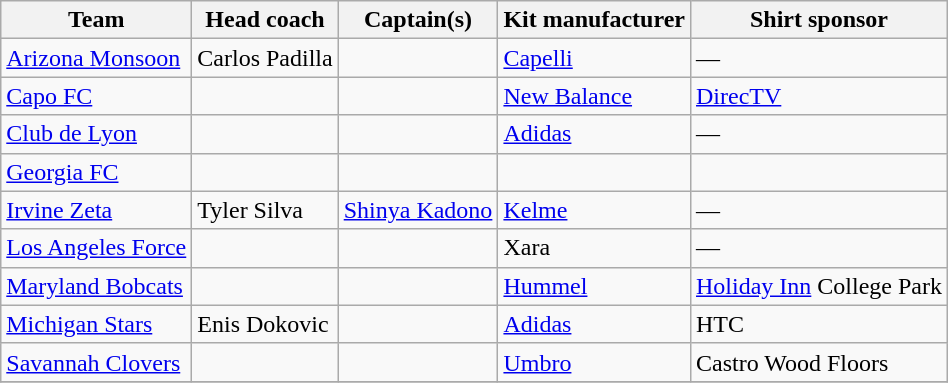<table class="wikitable sortable" style="text-align: left;">
<tr>
<th>Team</th>
<th>Head coach</th>
<th>Captain(s)</th>
<th>Kit manufacturer</th>
<th>Shirt sponsor</th>
</tr>
<tr>
<td><a href='#'>Arizona Monsoon</a></td>
<td> Carlos Padilla</td>
<td></td>
<td> <a href='#'>Capelli</a></td>
<td>—</td>
</tr>
<tr>
<td><a href='#'>Capo FC</a></td>
<td> </td>
<td></td>
<td> <a href='#'>New Balance</a></td>
<td><a href='#'>DirecTV</a></td>
</tr>
<tr>
<td><a href='#'>Club de Lyon</a></td>
<td> </td>
<td> </td>
<td> <a href='#'>Adidas</a></td>
<td>—</td>
</tr>
<tr>
<td><a href='#'>Georgia FC</a></td>
<td> </td>
<td></td>
<td></td>
<td></td>
</tr>
<tr>
<td><a href='#'>Irvine Zeta</a></td>
<td> Tyler Silva</td>
<td> <a href='#'>Shinya Kadono</a></td>
<td> <a href='#'>Kelme</a></td>
<td>—</td>
</tr>
<tr>
<td><a href='#'>Los Angeles Force</a></td>
<td> </td>
<td> </td>
<td> Xara</td>
<td>—</td>
</tr>
<tr>
<td><a href='#'>Maryland Bobcats</a></td>
<td> </td>
<td> </td>
<td> <a href='#'>Hummel</a></td>
<td><a href='#'>Holiday Inn</a> College Park</td>
</tr>
<tr>
<td><a href='#'>Michigan Stars</a></td>
<td> Enis Dokovic</td>
<td> </td>
<td> <a href='#'>Adidas</a></td>
<td>HTC</td>
</tr>
<tr>
<td><a href='#'>Savannah Clovers</a></td>
<td> </td>
<td> </td>
<td> <a href='#'>Umbro</a></td>
<td>Castro Wood Floors</td>
</tr>
<tr>
</tr>
</table>
